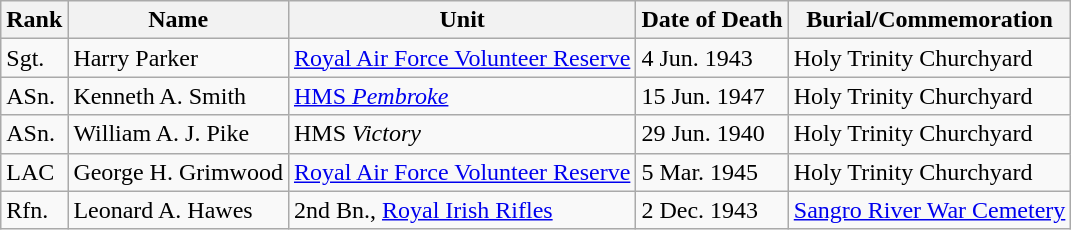<table class="wikitable">
<tr>
<th>Rank</th>
<th>Name</th>
<th>Unit</th>
<th>Date of Death</th>
<th>Burial/Commemoration</th>
</tr>
<tr>
<td>Sgt.</td>
<td>Harry Parker</td>
<td><a href='#'>Royal Air Force Volunteer Reserve</a></td>
<td>4 Jun. 1943</td>
<td>Holy Trinity Churchyard</td>
</tr>
<tr>
<td>ASn.</td>
<td>Kenneth A. Smith</td>
<td><a href='#'>HMS <em>Pembroke</em></a></td>
<td>15 Jun. 1947</td>
<td>Holy Trinity Churchyard</td>
</tr>
<tr>
<td>ASn.</td>
<td>William A. J. Pike</td>
<td>HMS <em>Victory</em></td>
<td>29 Jun. 1940</td>
<td>Holy Trinity Churchyard</td>
</tr>
<tr>
<td>LAC</td>
<td>George H. Grimwood</td>
<td><a href='#'>Royal Air Force Volunteer Reserve</a></td>
<td>5 Mar. 1945</td>
<td>Holy Trinity Churchyard</td>
</tr>
<tr>
<td>Rfn.</td>
<td>Leonard A. Hawes</td>
<td>2nd Bn., <a href='#'>Royal Irish Rifles</a></td>
<td>2 Dec. 1943</td>
<td><a href='#'>Sangro River War Cemetery</a></td>
</tr>
</table>
